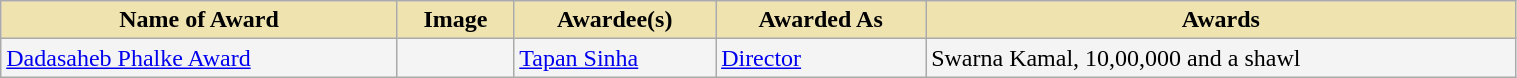<table class="wikitable" style="width:80%;">
<tr>
<th style="background-color:#EFE4B0;">Name of Award</th>
<th style="background-color:#EFE4B0;">Image</th>
<th style="background-color:#EFE4B0;">Awardee(s)</th>
<th style="background-color:#EFE4B0;">Awarded As</th>
<th style="background-color:#EFE4B0;">Awards</th>
</tr>
<tr style="background-color:#F4F4F4">
<td><a href='#'>Dadasaheb Phalke Award</a></td>
<td></td>
<td><a href='#'>Tapan Sinha</a></td>
<td><a href='#'>Director</a></td>
<td>Swarna Kamal,  10,00,000 and a shawl</td>
</tr>
</table>
